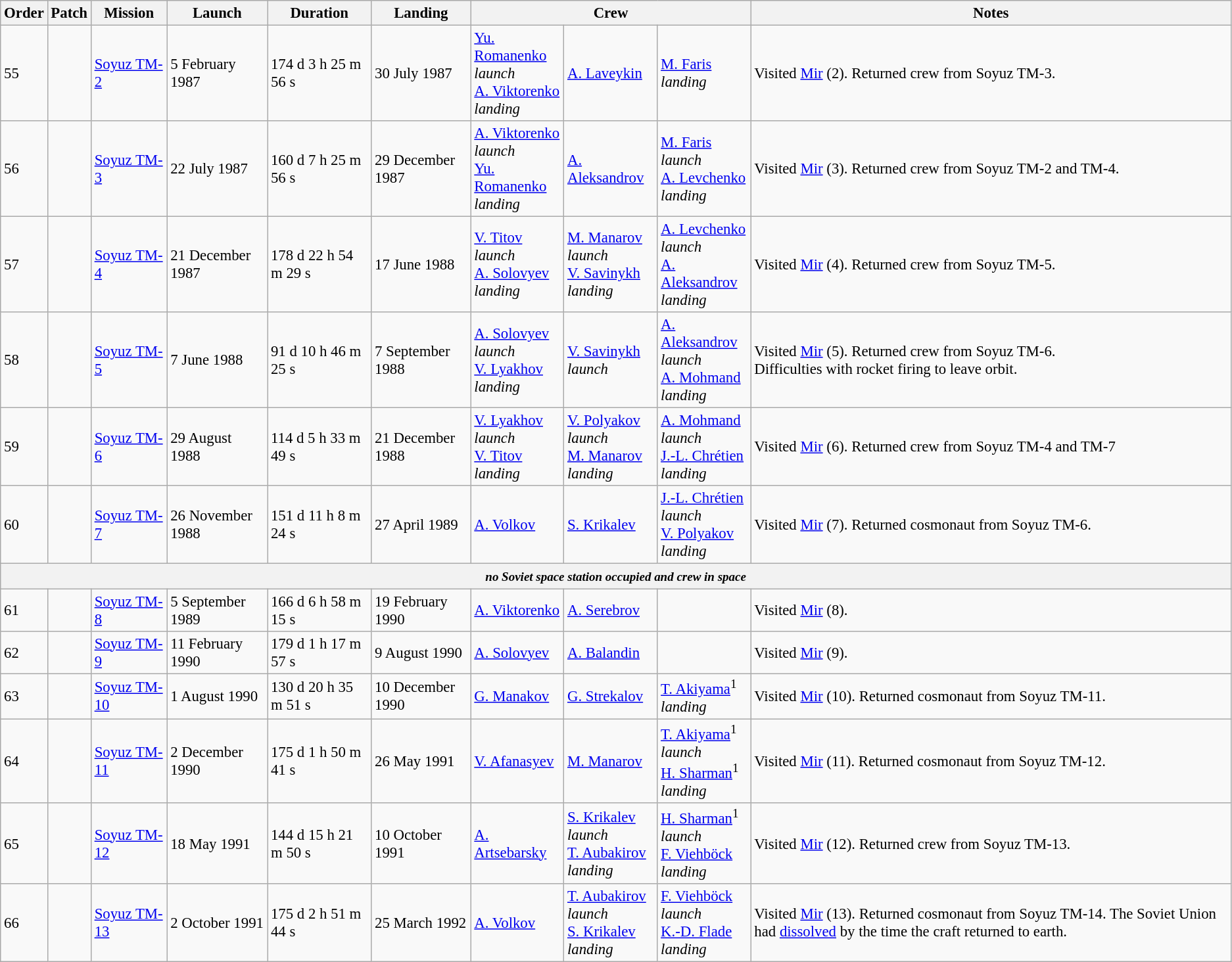<table class="wikitable sticky-header" style="font-size: 95%;">
<tr>
<th>Order</th>
<th>Patch</th>
<th>Mission</th>
<th>Launch</th>
<th>Duration</th>
<th>Landing</th>
<th colspan="3">Crew</th>
<th>Notes</th>
</tr>
<tr>
<td>55</td>
<td></td>
<td><a href='#'>Soyuz TM-2</a></td>
<td>5 February 1987</td>
<td>174 d 3 h 25 m 56 s</td>
<td>30 July 1987</td>
<td><a href='#'>Yu. Romanenko</a> <br><em>launch</em><br><a href='#'>A. Viktorenko</a> <br><em>landing</em></td>
<td><a href='#'>A. Laveykin</a></td>
<td><a href='#'>M. Faris</a> <br><em>landing</em></td>
<td>Visited <a href='#'>Mir</a> (2). Returned crew from Soyuz TM-3.</td>
</tr>
<tr>
<td>56</td>
<td></td>
<td><a href='#'>Soyuz TM-3</a></td>
<td>22 July 1987</td>
<td>160 d 7 h 25 m 56 s</td>
<td>29 December 1987</td>
<td><a href='#'>A. Viktorenko</a> <br><em>launch</em><br><a href='#'>Yu. Romanenko</a> <br><em>landing</em></td>
<td><a href='#'>A. Aleksandrov</a></td>
<td><a href='#'>M. Faris</a> <br><em>launch</em><br><a href='#'>A. Levchenko</a> <br><em>landing</em></td>
<td>Visited <a href='#'>Mir</a> (3). Returned crew from Soyuz TM-2 and TM-4.</td>
</tr>
<tr>
<td>57</td>
<td></td>
<td><a href='#'>Soyuz TM-4</a></td>
<td>21 December 1987</td>
<td>178 d 22 h 54 m 29 s</td>
<td>17 June 1988</td>
<td><a href='#'>V. Titov</a> <br><em>launch</em><br><a href='#'>A. Solovyev</a> <br><em>landing</em></td>
<td><a href='#'>M. Manarov</a> <br><em>launch</em><br><a href='#'>V. Savinykh</a> <br><em>landing</em></td>
<td><a href='#'>A. Levchenko</a> <br><em>launch</em><br><a href='#'>A. Aleksandrov</a> <br><em>landing</em></td>
<td>Visited <a href='#'>Mir</a> (4). Returned crew from Soyuz TM-5.</td>
</tr>
<tr>
<td>58</td>
<td></td>
<td><a href='#'>Soyuz TM-5</a></td>
<td>7 June 1988</td>
<td>91 d 10 h 46 m 25 s</td>
<td>7 September 1988</td>
<td><a href='#'>A. Solovyev</a> <br><em>launch</em><br><a href='#'>V. Lyakhov</a> <br><em>landing</em></td>
<td><a href='#'>V. Savinykh</a> <br><em>launch</em></td>
<td><a href='#'>A. Aleksandrov</a> <br><em>launch</em><br><a href='#'>A. Mohmand</a> <br><em>landing</em></td>
<td>Visited <a href='#'>Mir</a> (5). Returned crew from Soyuz TM-6.<br>Difficulties with rocket firing to leave orbit.</td>
</tr>
<tr>
<td>59</td>
<td></td>
<td><a href='#'>Soyuz TM-6</a></td>
<td>29 August 1988</td>
<td>114 d 5 h 33 m 49 s</td>
<td>21 December 1988</td>
<td><a href='#'>V. Lyakhov</a> <br><em>launch</em><br><a href='#'>V. Titov</a> <br><em>landing</em></td>
<td><a href='#'>V. Polyakov</a> <br><em>launch</em><br><a href='#'>M. Manarov</a> <br><em>landing</em></td>
<td><a href='#'>A. Mohmand</a> <br><em>launch</em><br><a href='#'>J.-L. Chrétien</a> <br><em>landing</em></td>
<td>Visited <a href='#'>Mir</a> (6). Returned crew from Soyuz TM-4 and TM-7</td>
</tr>
<tr>
<td>60</td>
<td></td>
<td><a href='#'>Soyuz TM-7</a></td>
<td>26 November 1988</td>
<td>151 d 11 h 8 m 24 s</td>
<td>27 April 1989</td>
<td><a href='#'>A. Volkov</a></td>
<td><a href='#'>S. Krikalev</a></td>
<td><a href='#'>J.-L. Chrétien</a> <br><em>launch</em><br><a href='#'>V. Polyakov</a> <br><em>landing</em></td>
<td>Visited <a href='#'>Mir</a> (7). Returned cosmonaut from Soyuz TM-6.</td>
</tr>
<tr>
<th colspan="10"><small><em>no Soviet space station occupied and crew in space</em></small></th>
</tr>
<tr>
<td>61</td>
<td></td>
<td><a href='#'>Soyuz TM-8</a></td>
<td>5 September 1989</td>
<td>166 d 6 h 58 m 15 s</td>
<td>19 February 1990</td>
<td><a href='#'>A. Viktorenko</a></td>
<td><a href='#'>A. Serebrov</a></td>
<td></td>
<td>Visited <a href='#'>Mir</a> (8).</td>
</tr>
<tr>
<td>62</td>
<td></td>
<td><a href='#'>Soyuz TM-9</a></td>
<td>11 February 1990</td>
<td>179 d 1 h 17 m 57 s</td>
<td>9 August 1990</td>
<td><a href='#'>A. Solovyev</a></td>
<td><a href='#'>A. Balandin</a></td>
<td></td>
<td>Visited <a href='#'>Mir</a> (9).</td>
</tr>
<tr>
<td>63</td>
<td></td>
<td><a href='#'>Soyuz TM-10</a></td>
<td>1 August 1990</td>
<td>130 d 20 h 35 m 51 s</td>
<td>10 December 1990</td>
<td><a href='#'>G. Manakov</a></td>
<td><a href='#'>G. Strekalov</a></td>
<td><a href='#'>T. Akiyama</a><sup>1</sup> <br><em>landing</em></td>
<td>Visited <a href='#'>Mir</a> (10). Returned cosmonaut from Soyuz TM-11.</td>
</tr>
<tr>
<td>64</td>
<td></td>
<td><a href='#'>Soyuz TM-11</a></td>
<td>2 December 1990</td>
<td>175 d 1 h 50 m 41 s</td>
<td>26 May 1991</td>
<td><a href='#'>V. Afanasyev</a></td>
<td><a href='#'>M. Manarov</a></td>
<td><a href='#'>T. Akiyama</a><sup>1</sup> <br><em>launch</em><br><a href='#'>H. Sharman</a><sup>1</sup> <br><em>landing</em></td>
<td>Visited <a href='#'>Mir</a> (11). Returned cosmonaut from Soyuz TM-12.</td>
</tr>
<tr>
<td>65</td>
<td></td>
<td><a href='#'>Soyuz TM-12</a></td>
<td>18 May 1991</td>
<td>144 d 15 h 21 m 50 s</td>
<td>10 October 1991</td>
<td><a href='#'>A. Artsebarsky</a></td>
<td><a href='#'>S. Krikalev</a> <br><em>launch</em><br><a href='#'>T. Aubakirov</a>  <br><em>landing</em></td>
<td><a href='#'>H. Sharman</a><sup>1</sup> <br><em>launch</em><br><a href='#'>F. Viehböck</a> <br><em>landing</em></td>
<td>Visited <a href='#'>Mir</a> (12). Returned crew from Soyuz TM-13.</td>
</tr>
<tr>
<td>66</td>
<td></td>
<td><a href='#'>Soyuz TM-13</a></td>
<td>2 October 1991</td>
<td>175 d 2 h 51 m 44 s</td>
<td>25 March 1992</td>
<td><a href='#'>A. Volkov</a></td>
<td><a href='#'>T. Aubakirov</a> <br><em>launch</em><br><a href='#'>S. Krikalev</a> <br><em>landing</em></td>
<td><a href='#'>F. Viehböck</a> <br><em>launch</em><br><a href='#'>K.-D. Flade</a> <br><em>landing</em></td>
<td>Visited <a href='#'>Mir</a> (13). Returned cosmonaut from Soyuz TM-14. The Soviet Union had <a href='#'>dissolved</a> by the time the craft returned to earth.</td>
</tr>
</table>
